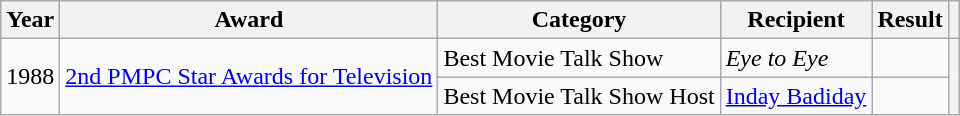<table class="wikitable">
<tr>
<th>Year</th>
<th>Award</th>
<th>Category</th>
<th>Recipient</th>
<th>Result</th>
<th></th>
</tr>
<tr>
<td rowspan=2>1988</td>
<td rowspan=2><a href='#'>2nd PMPC Star Awards for Television</a></td>
<td>Best Movie Talk Show</td>
<td><em>Eye to Eye</em></td>
<td></td>
<th rowspan=2></th>
</tr>
<tr>
<td>Best Movie Talk Show Host</td>
<td><a href='#'>Inday Badiday</a></td>
<td></td>
</tr>
</table>
